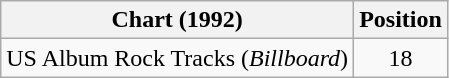<table class="wikitable">
<tr>
<th>Chart (1992)</th>
<th>Position</th>
</tr>
<tr>
<td>US Album Rock Tracks (<em>Billboard</em>)</td>
<td align="center">18</td>
</tr>
</table>
